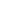<table cellpadding="2" style="border: 1px solid white; font-size:90%;">
<tr>
<td style="text-align:left;"></td>
</tr>
</table>
